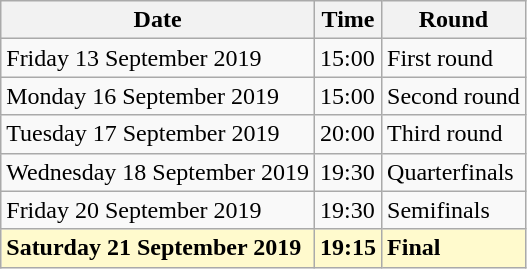<table class="wikitable">
<tr>
<th>Date</th>
<th>Time</th>
<th>Round</th>
</tr>
<tr>
<td>Friday 13 September 2019</td>
<td>15:00</td>
<td>First round</td>
</tr>
<tr>
<td>Monday 16 September 2019</td>
<td>15:00</td>
<td>Second round</td>
</tr>
<tr>
<td>Tuesday 17 September 2019</td>
<td>20:00</td>
<td>Third round</td>
</tr>
<tr>
<td>Wednesday 18 September 2019</td>
<td>19:30</td>
<td>Quarterfinals</td>
</tr>
<tr>
<td>Friday 20 September 2019</td>
<td>19:30</td>
<td>Semifinals</td>
</tr>
<tr>
<td style=background:lemonchiffon><strong>Saturday 21 September 2019</strong></td>
<td style=background:lemonchiffon><strong>19:15</strong></td>
<td style=background:lemonchiffon><strong>Final</strong></td>
</tr>
</table>
